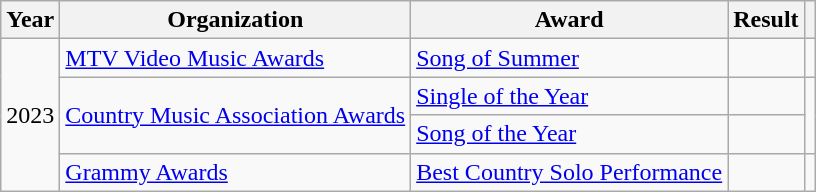<table class="wikitable sortable plainrowheaders">
<tr>
<th scope="col">Year</th>
<th scope="col">Organization</th>
<th scope="col">Award</th>
<th scope="col">Result</th>
<th class="unsortable"></th>
</tr>
<tr>
<td rowspan="4" align="center">2023</td>
<td><a href='#'>MTV Video Music Awards</a></td>
<td><a href='#'>Song of Summer</a></td>
<td></td>
<td align="center"></td>
</tr>
<tr>
<td rowspan="2"><a href='#'>Country Music Association Awards</a></td>
<td><a href='#'>Single of the Year</a></td>
<td></td>
<td rowspan="2" align="center"></td>
</tr>
<tr>
<td><a href='#'>Song of the Year</a></td>
<td></td>
</tr>
<tr>
<td align="left"><a href='#'>Grammy Awards</a></td>
<td align="left"><a href='#'>Best Country Solo Performance</a></td>
<td></td>
<td align="center"></td>
</tr>
</table>
